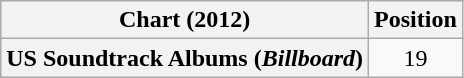<table class="wikitable plainrowheaders">
<tr>
<th>Chart (2012)</th>
<th>Position</th>
</tr>
<tr>
<th scope="row">US Soundtrack Albums (<em>Billboard</em>)</th>
<td style="text-align:center;">19</td>
</tr>
</table>
